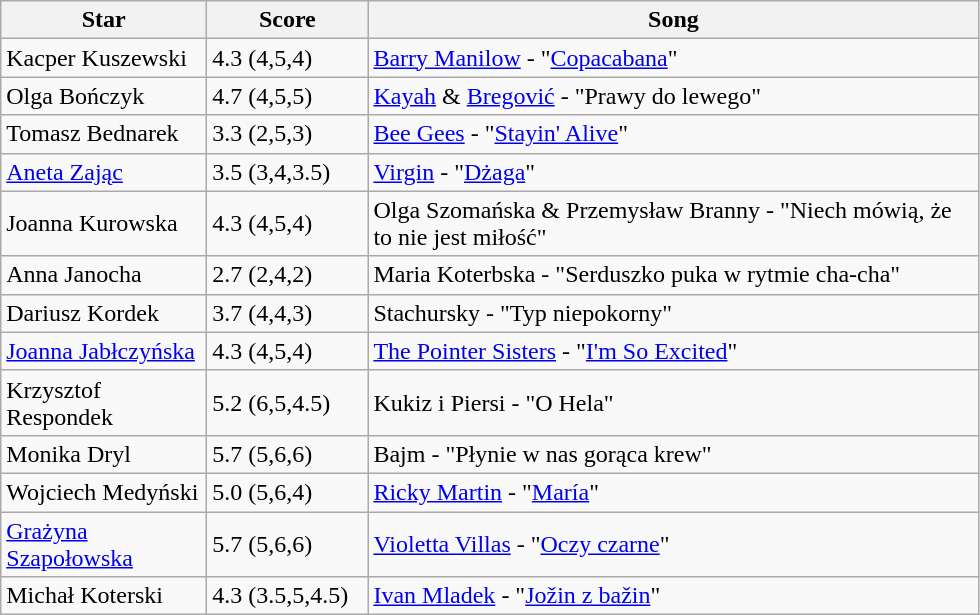<table class="wikitable">
<tr>
<th style="width:130px;">Star</th>
<th style="width:100px;">Score</th>
<th style="width:400px;">Song</th>
</tr>
<tr>
<td>Kacper Kuszewski</td>
<td>4.3 (4,5,4)</td>
<td><a href='#'>Barry Manilow</a> - "<a href='#'>Copacabana</a>"</td>
</tr>
<tr>
<td>Olga Bończyk</td>
<td>4.7 (4,5,5)</td>
<td><a href='#'>Kayah</a> & <a href='#'>Bregović</a> -  "Prawy do lewego"</td>
</tr>
<tr>
<td>Tomasz Bednarek</td>
<td>3.3 (2,5,3)</td>
<td><a href='#'>Bee Gees</a> - "<a href='#'>Stayin' Alive</a>"</td>
</tr>
<tr>
<td><a href='#'>Aneta Zając</a></td>
<td>3.5 (3,4,3.5)</td>
<td><a href='#'>Virgin</a> - "<a href='#'>Dżaga</a>"</td>
</tr>
<tr>
<td>Joanna Kurowska</td>
<td>4.3 (4,5,4)</td>
<td>Olga Szomańska & Przemysław Branny - "Niech mówią, że to nie jest miłość"</td>
</tr>
<tr>
<td>Anna Janocha</td>
<td>2.7 (2,4,2)</td>
<td>Maria Koterbska - "Serduszko puka w rytmie cha-cha"</td>
</tr>
<tr>
<td>Dariusz Kordek</td>
<td>3.7 (4,4,3)</td>
<td>Stachursky - "Typ niepokorny"</td>
</tr>
<tr>
<td><a href='#'>Joanna Jabłczyńska</a></td>
<td>4.3 (4,5,4)</td>
<td><a href='#'>The Pointer Sisters</a> - "<a href='#'>I'm So Excited</a>"</td>
</tr>
<tr>
<td>Krzysztof Respondek</td>
<td>5.2 (6,5,4.5)</td>
<td>Kukiz i Piersi - "O Hela"</td>
</tr>
<tr>
<td>Monika Dryl</td>
<td>5.7 (5,6,6)</td>
<td>Bajm - "Płynie w nas gorąca krew"</td>
</tr>
<tr>
<td>Wojciech Medyński</td>
<td>5.0 (5,6,4)</td>
<td><a href='#'>Ricky Martin</a> - "<a href='#'>María</a>"</td>
</tr>
<tr>
<td><a href='#'>Grażyna Szapołowska</a></td>
<td>5.7 (5,6,6)</td>
<td><a href='#'>Violetta Villas</a> - "<a href='#'>Oczy czarne</a>"</td>
</tr>
<tr>
<td>Michał Koterski</td>
<td>4.3 (3.5,5,4.5)</td>
<td><a href='#'>Ivan Mladek</a> - "<a href='#'>Jožin z bažin</a>"</td>
</tr>
</table>
